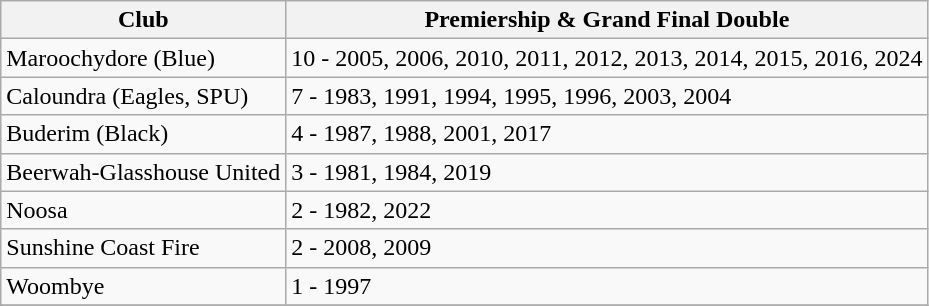<table class="wikitable">
<tr>
<th>Club</th>
<th>Premiership & Grand Final Double</th>
</tr>
<tr>
<td>Maroochydore (Blue)</td>
<td>10 - 2005, 2006, 2010, 2011, 2012, 2013, 2014, 2015, 2016, 2024</td>
</tr>
<tr>
<td>Caloundra (Eagles, SPU)</td>
<td>7 - 1983, 1991, 1994, 1995, 1996, 2003, 2004</td>
</tr>
<tr>
<td>Buderim (Black)</td>
<td>4 - 1987, 1988, 2001, 2017</td>
</tr>
<tr>
<td>Beerwah-Glasshouse United</td>
<td>3 - 1981, 1984, 2019</td>
</tr>
<tr>
<td>Noosa</td>
<td>2 - 1982, 2022</td>
</tr>
<tr>
<td>Sunshine Coast Fire</td>
<td>2 - 2008, 2009</td>
</tr>
<tr>
<td>Woombye</td>
<td>1 - 1997</td>
</tr>
<tr>
</tr>
</table>
